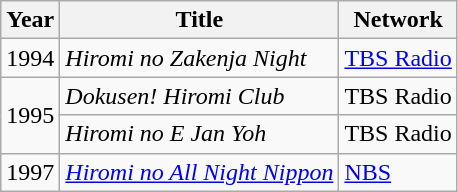<table class="wikitable">
<tr>
<th>Year</th>
<th>Title</th>
<th>Network</th>
</tr>
<tr>
<td>1994</td>
<td><em>Hiromi no Zakenja Night</em></td>
<td><a href='#'>TBS Radio</a></td>
</tr>
<tr>
<td rowspan="2">1995</td>
<td><em>Dokusen! Hiromi Club</em></td>
<td>TBS Radio</td>
</tr>
<tr>
<td><em>Hiromi no E Jan Yoh</em></td>
<td>TBS Radio</td>
</tr>
<tr>
<td>1997</td>
<td><em><a href='#'>Hiromi no All Night Nippon</a></em></td>
<td><a href='#'>NBS</a></td>
</tr>
</table>
